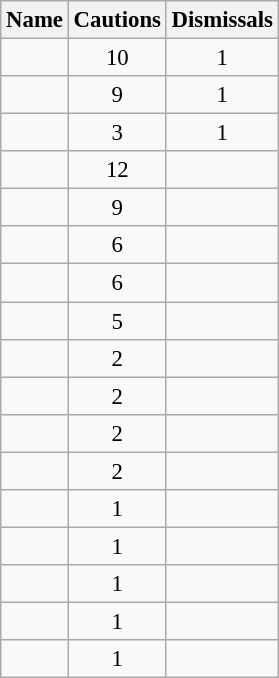<table class="wikitable sortable" style="text-align:center; font-size:95%">
<tr>
<th>Name</th>
<th>Cautions</th>
<th>Dismissals</th>
</tr>
<tr>
<td></td>
<td> 10</td>
<td> 1</td>
</tr>
<tr>
<td></td>
<td> 9</td>
<td> 1</td>
</tr>
<tr>
<td></td>
<td> 3</td>
<td> 1</td>
</tr>
<tr>
<td></td>
<td> 12</td>
<td></td>
</tr>
<tr>
<td></td>
<td> 9</td>
<td></td>
</tr>
<tr>
<td></td>
<td> 6</td>
<td></td>
</tr>
<tr>
<td></td>
<td> 6</td>
<td></td>
</tr>
<tr>
<td></td>
<td> 5</td>
<td></td>
</tr>
<tr>
<td></td>
<td> 2</td>
<td></td>
</tr>
<tr>
<td></td>
<td> 2</td>
<td></td>
</tr>
<tr>
<td></td>
<td> 2</td>
<td></td>
</tr>
<tr>
<td></td>
<td> 2</td>
<td></td>
</tr>
<tr>
<td></td>
<td> 1</td>
<td></td>
</tr>
<tr>
<td></td>
<td> 1</td>
<td></td>
</tr>
<tr>
<td></td>
<td> 1</td>
<td></td>
</tr>
<tr>
<td></td>
<td> 1</td>
<td></td>
</tr>
<tr>
<td></td>
<td> 1</td>
<td></td>
</tr>
</table>
